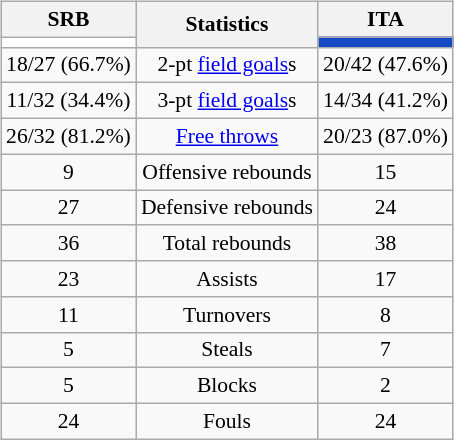<table style="width:100%;">
<tr>
<td valign=top align=right width=33%><br>













</td>
<td style="vertical-align:top; align:center; width:33%;"><br><table style="width:100%;">
<tr>
<td style="width=50%;"></td>
<td></td>
<td style="width=50%;"></td>
</tr>
</table>
<table class="wikitable" style="font-size:90%; text-align:center; margin:auto;" align=center>
<tr>
<th>SRB</th>
<th rowspan=2>Statistics</th>
<th>ITA</th>
</tr>
<tr>
<td style="background:#ffffff;"></td>
<td style="background:#1549c3;"></td>
</tr>
<tr>
<td>18/27 (66.7%)</td>
<td>2-pt <a href='#'>field goals</a>s</td>
<td>20/42 (47.6%)</td>
</tr>
<tr>
<td>11/32 (34.4%)</td>
<td>3-pt <a href='#'>field goals</a>s</td>
<td>14/34 (41.2%)</td>
</tr>
<tr>
<td>26/32 (81.2%)</td>
<td><a href='#'>Free throws</a></td>
<td>20/23 (87.0%)</td>
</tr>
<tr>
<td>9</td>
<td>Offensive rebounds</td>
<td>15</td>
</tr>
<tr>
<td>27</td>
<td>Defensive rebounds</td>
<td>24</td>
</tr>
<tr>
<td>36</td>
<td>Total rebounds</td>
<td>38</td>
</tr>
<tr>
<td>23</td>
<td>Assists</td>
<td>17</td>
</tr>
<tr>
<td>11</td>
<td>Turnovers</td>
<td>8</td>
</tr>
<tr>
<td>5</td>
<td>Steals</td>
<td>7</td>
</tr>
<tr>
<td>5</td>
<td>Blocks</td>
<td>2</td>
</tr>
<tr>
<td>24</td>
<td>Fouls</td>
<td>24</td>
</tr>
</table>
</td>
<td style="vertical-align:top; align:left; width:33%;"><br>













</td>
</tr>
</table>
